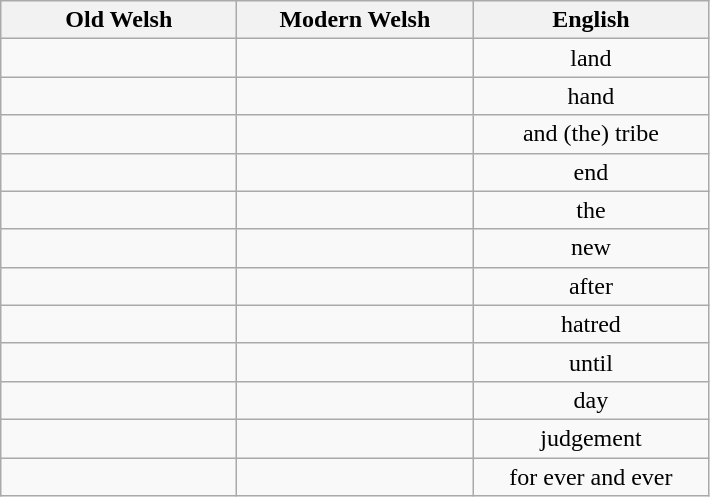<table class="wikitable" style="text-align:center">
<tr>
<th scope="col" width="150pt">Old Welsh</th>
<th scope="col" width="150pt">Modern Welsh</th>
<th scope="col" width="150pt">English</th>
</tr>
<tr>
<td></td>
<td></td>
<td>land</td>
</tr>
<tr>
<td></td>
<td></td>
<td>hand</td>
</tr>
<tr>
<td></td>
<td></td>
<td>and (the) tribe</td>
</tr>
<tr>
<td></td>
<td></td>
<td>end</td>
</tr>
<tr>
<td></td>
<td></td>
<td>the</td>
</tr>
<tr>
<td></td>
<td></td>
<td>new</td>
</tr>
<tr>
<td></td>
<td></td>
<td>after</td>
</tr>
<tr>
<td></td>
<td></td>
<td>hatred</td>
</tr>
<tr>
<td></td>
<td></td>
<td>until</td>
</tr>
<tr>
<td></td>
<td></td>
<td>day</td>
</tr>
<tr>
<td></td>
<td></td>
<td>judgement</td>
</tr>
<tr>
<td></td>
<td></td>
<td>for ever and ever</td>
</tr>
</table>
